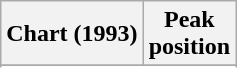<table class="wikitable sortable">
<tr>
<th>Chart (1993)</th>
<th>Peak <br> position</th>
</tr>
<tr>
</tr>
<tr>
</tr>
</table>
